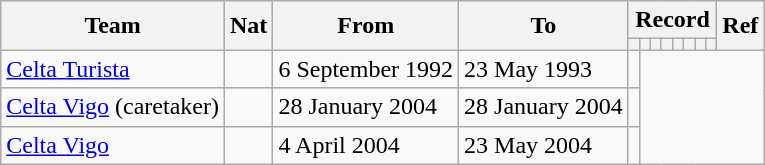<table class="wikitable" style="text-align: center">
<tr>
<th rowspan="2">Team</th>
<th rowspan="2">Nat</th>
<th rowspan="2">From</th>
<th rowspan="2">To</th>
<th colspan="8">Record</th>
<th rowspan="2">Ref</th>
</tr>
<tr>
<th></th>
<th></th>
<th></th>
<th></th>
<th></th>
<th></th>
<th></th>
<th></th>
</tr>
<tr>
<td align="left"><a href='#'>Celta Turista</a></td>
<td></td>
<td align=left>6 September 1992</td>
<td align=left>23 May 1993<br></td>
<td></td>
</tr>
<tr>
<td align="left"><a href='#'>Celta Vigo</a> (caretaker)</td>
<td></td>
<td align=left>28 January 2004</td>
<td align=left>28 January 2004<br></td>
<td></td>
</tr>
<tr>
<td align="left"><a href='#'>Celta Vigo</a></td>
<td></td>
<td align=left>4 April 2004</td>
<td align=left>23 May 2004<br></td>
<td></td>
</tr>
</table>
